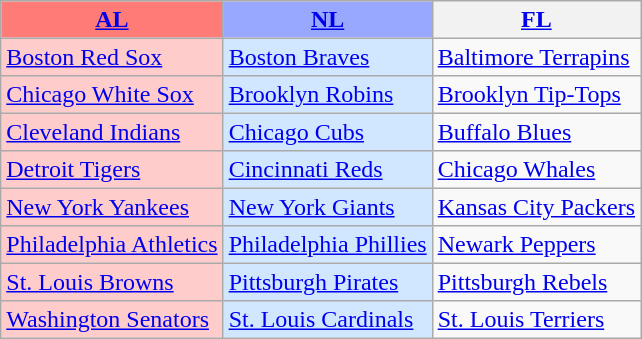<table class="wikitable" style="font-size:100%;line-height:1.1;">
<tr>
<th style="background-color: #FF7B77;"><a href='#'>AL</a></th>
<th style="background-color: #99A8FF;"><a href='#'>NL</a></th>
<th><a href='#'>FL</a></th>
</tr>
<tr>
<td style="background-color: #FFCCCC;"><a href='#'>Boston Red Sox</a></td>
<td style="background-color: #D0E7FF;"><a href='#'>Boston Braves</a></td>
<td><a href='#'>Baltimore Terrapins</a></td>
</tr>
<tr>
<td style="background-color: #FFCCCC;"><a href='#'>Chicago White Sox</a></td>
<td style="background-color: #D0E7FF;"><a href='#'>Brooklyn Robins</a></td>
<td><a href='#'>Brooklyn Tip-Tops</a></td>
</tr>
<tr>
<td style="background-color: #FFCCCC;"><a href='#'>Cleveland Indians</a></td>
<td style="background-color: #D0E7FF;"><a href='#'>Chicago Cubs</a></td>
<td><a href='#'>Buffalo Blues</a></td>
</tr>
<tr>
<td style="background-color: #FFCCCC;"><a href='#'>Detroit Tigers</a></td>
<td style="background-color: #D0E7FF;"><a href='#'>Cincinnati Reds</a></td>
<td><a href='#'>Chicago Whales</a></td>
</tr>
<tr>
<td style="background-color: #FFCCCC;"><a href='#'>New York Yankees</a></td>
<td style="background-color: #D0E7FF;"><a href='#'>New York Giants</a></td>
<td><a href='#'>Kansas City Packers</a></td>
</tr>
<tr>
<td style="background-color: #FFCCCC;"><a href='#'>Philadelphia Athletics</a></td>
<td style="background-color: #D0E7FF;"><a href='#'>Philadelphia Phillies</a></td>
<td><a href='#'>Newark Peppers</a></td>
</tr>
<tr>
<td style="background-color: #FFCCCC;"><a href='#'>St. Louis Browns</a></td>
<td style="background-color: #D0E7FF;"><a href='#'>Pittsburgh Pirates</a></td>
<td><a href='#'>Pittsburgh Rebels</a></td>
</tr>
<tr>
<td style="background-color: #FFCCCC;"><a href='#'>Washington Senators</a></td>
<td style="background-color: #D0E7FF;"><a href='#'>St. Louis Cardinals</a></td>
<td><a href='#'>St. Louis Terriers</a></td>
</tr>
</table>
